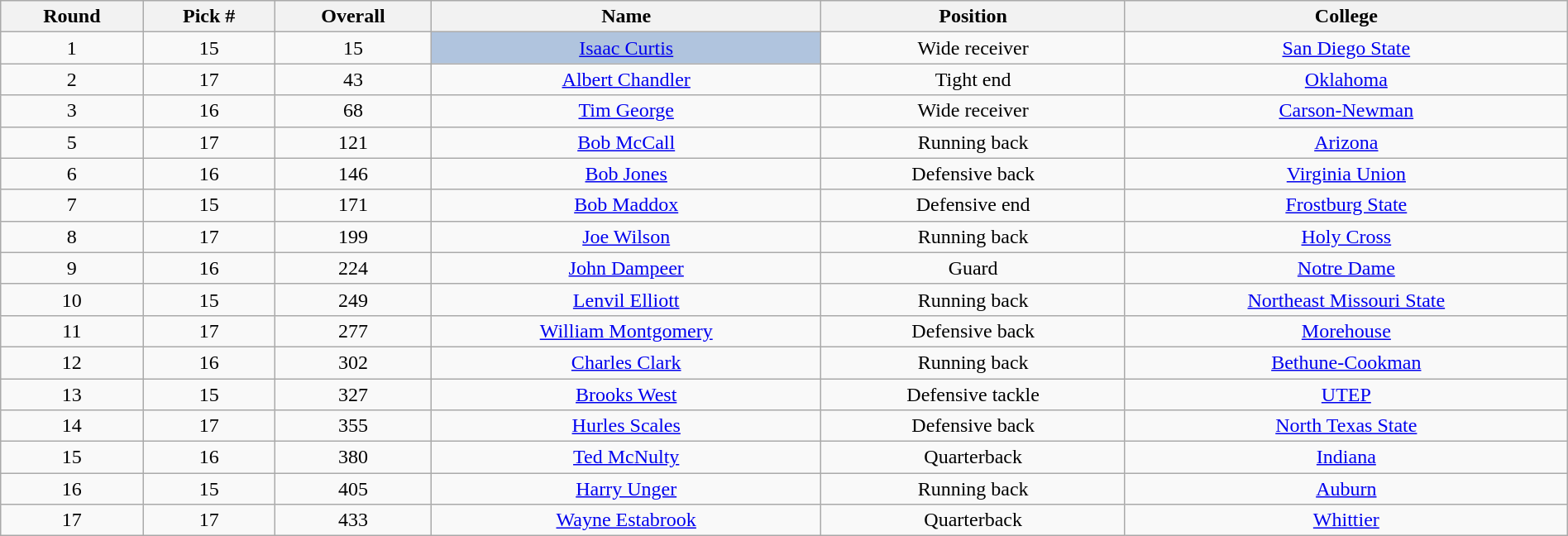<table class="wikitable sortable sortable" style="width: 100%; text-align:center">
<tr>
<th>Round</th>
<th>Pick #</th>
<th>Overall</th>
<th>Name</th>
<th>Position</th>
<th>College</th>
</tr>
<tr>
<td>1</td>
<td>15</td>
<td>15</td>
<td bgcolor=lightsteelblue><a href='#'>Isaac Curtis</a></td>
<td>Wide receiver</td>
<td><a href='#'>San Diego State</a></td>
</tr>
<tr>
<td>2</td>
<td>17</td>
<td>43</td>
<td><a href='#'>Albert Chandler</a></td>
<td>Tight end</td>
<td><a href='#'>Oklahoma</a></td>
</tr>
<tr>
<td>3</td>
<td>16</td>
<td>68</td>
<td><a href='#'>Tim George</a></td>
<td>Wide receiver</td>
<td><a href='#'>Carson-Newman</a></td>
</tr>
<tr>
<td>5</td>
<td>17</td>
<td>121</td>
<td><a href='#'>Bob McCall</a></td>
<td>Running back</td>
<td><a href='#'>Arizona</a></td>
</tr>
<tr>
<td>6</td>
<td>16</td>
<td>146</td>
<td><a href='#'>Bob Jones</a></td>
<td>Defensive back</td>
<td><a href='#'>Virginia Union</a></td>
</tr>
<tr>
<td>7</td>
<td>15</td>
<td>171</td>
<td><a href='#'>Bob Maddox</a></td>
<td>Defensive end</td>
<td><a href='#'>Frostburg State</a></td>
</tr>
<tr>
<td>8</td>
<td>17</td>
<td>199</td>
<td><a href='#'>Joe Wilson</a></td>
<td>Running back</td>
<td><a href='#'>Holy Cross</a></td>
</tr>
<tr>
<td>9</td>
<td>16</td>
<td>224</td>
<td><a href='#'>John Dampeer</a></td>
<td>Guard</td>
<td><a href='#'>Notre Dame</a></td>
</tr>
<tr>
<td>10</td>
<td>15</td>
<td>249</td>
<td><a href='#'>Lenvil Elliott</a></td>
<td>Running back</td>
<td><a href='#'>Northeast Missouri State</a></td>
</tr>
<tr>
<td>11</td>
<td>17</td>
<td>277</td>
<td><a href='#'>William Montgomery</a></td>
<td>Defensive back</td>
<td><a href='#'>Morehouse</a></td>
</tr>
<tr>
<td>12</td>
<td>16</td>
<td>302</td>
<td><a href='#'>Charles Clark</a></td>
<td>Running back</td>
<td><a href='#'>Bethune-Cookman</a></td>
</tr>
<tr>
<td>13</td>
<td>15</td>
<td>327</td>
<td><a href='#'>Brooks West</a></td>
<td>Defensive tackle</td>
<td><a href='#'>UTEP</a></td>
</tr>
<tr>
<td>14</td>
<td>17</td>
<td>355</td>
<td><a href='#'>Hurles Scales</a></td>
<td>Defensive back</td>
<td><a href='#'>North Texas State</a></td>
</tr>
<tr>
<td>15</td>
<td>16</td>
<td>380</td>
<td><a href='#'>Ted McNulty</a></td>
<td>Quarterback</td>
<td><a href='#'>Indiana</a></td>
</tr>
<tr>
<td>16</td>
<td>15</td>
<td>405</td>
<td><a href='#'>Harry Unger</a></td>
<td>Running back</td>
<td><a href='#'>Auburn</a></td>
</tr>
<tr>
<td>17</td>
<td>17</td>
<td>433</td>
<td><a href='#'>Wayne Estabrook</a></td>
<td>Quarterback</td>
<td><a href='#'>Whittier</a></td>
</tr>
</table>
